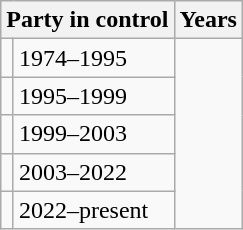<table class="wikitable">
<tr>
<th colspan=2>Party in control</th>
<th>Years</th>
</tr>
<tr>
<td></td>
<td>1974–1995</td>
</tr>
<tr>
<td></td>
<td>1995–1999</td>
</tr>
<tr>
<td></td>
<td>1999–2003</td>
</tr>
<tr>
<td></td>
<td>2003–2022</td>
</tr>
<tr>
<td></td>
<td>2022–present</td>
</tr>
</table>
